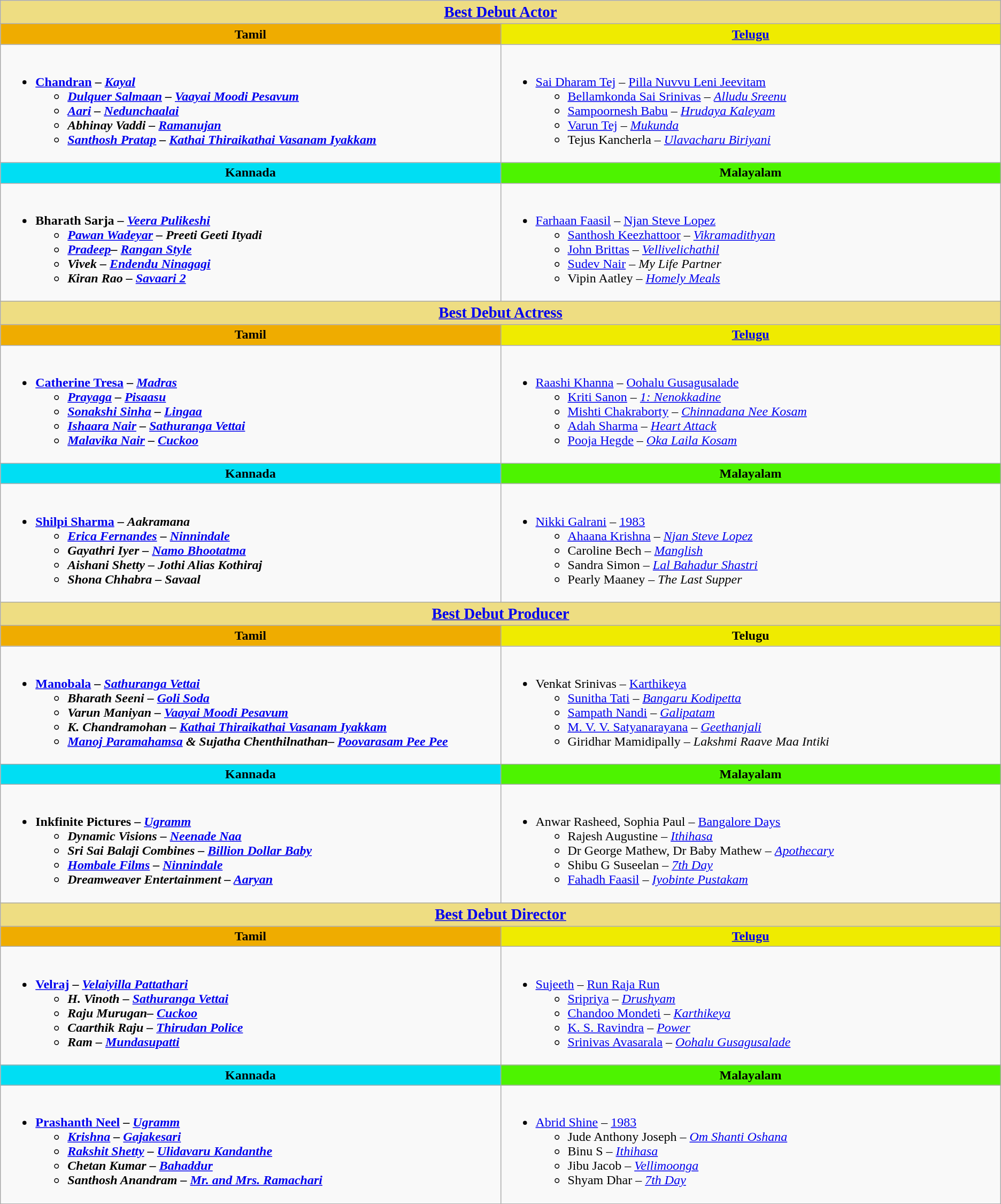<table class="wikitable" |>
<tr>
<th colspan="2" ! style="background:#eedd82; width:3000px; text-align:center;"><big><a href='#'>Best Debut Actor</a></big></th>
</tr>
<tr>
<th ! style="background:#efac00; width:50%; text-align:center;">Tamil</th>
<th ! style="background:#efeb00; width:50%; text-align:center;"><a href='#'>Telugu</a></th>
</tr>
<tr>
<td valign="top"><br><ul><li><strong><a href='#'>Chandran</a> – <em><a href='#'>Kayal</a><strong><em><ul><li><a href='#'>Dulquer Salmaan</a> – </em><a href='#'>Vaayai Moodi Pesavum</a><em></li><li><a href='#'>Aari</a> – </em><a href='#'>Nedunchaalai</a><em></li><li>Abhinay Vaddi – </em><a href='#'>Ramanujan</a><em></li><li><a href='#'>Santhosh Pratap</a> – </em><a href='#'>Kathai Thiraikathai Vasanam Iyakkam</a><em></li></ul></li></ul></td>
<td valign="top"><br><ul><li></strong><a href='#'>Sai Dharam Tej</a> – </em><a href='#'>Pilla Nuvvu Leni Jeevitam</a></em></strong><ul><li><a href='#'>Bellamkonda Sai Srinivas</a> – <em><a href='#'>Alludu Sreenu</a></em></li><li><a href='#'>Sampoornesh Babu</a> – <em><a href='#'>Hrudaya Kaleyam</a></em></li><li><a href='#'>Varun Tej</a> – <em><a href='#'>Mukunda</a></em></li><li>Tejus Kancherla – <em><a href='#'>Ulavacharu Biriyani</a></em></li></ul></li></ul></td>
</tr>
<tr>
<th ! style="background:#00def3; text-align:center;">Kannada</th>
<th ! style="background:#4df300; text-align:center;">Malayalam</th>
</tr>
<tr>
<td><br><ul><li><strong>Bharath Sarja – <em><a href='#'>Veera Pulikeshi</a><strong><em><ul><li><a href='#'>Pawan Wadeyar</a> – </em>Preeti Geeti Ityadi<em></li><li><a href='#'>Pradeep</a>– </em><a href='#'>Rangan Style</a><em></li><li>Vivek – </em><a href='#'>Endendu Ninagagi</a><em></li><li>Kiran Rao – </em><a href='#'>Savaari 2</a><em></li></ul></li></ul></td>
<td><br><ul><li></strong><a href='#'>Farhaan Faasil</a> – </em><a href='#'>Njan Steve Lopez</a></em></strong><ul><li><a href='#'>Santhosh Keezhattoor</a> – <em><a href='#'>Vikramadithyan</a></em></li><li><a href='#'>John Brittas</a> – <em><a href='#'>Vellivelichathil</a></em></li><li><a href='#'>Sudev Nair</a> – <em>My Life Partner</em></li><li>Vipin Aatley – <em><a href='#'>Homely Meals</a></em></li></ul></li></ul></td>
</tr>
<tr>
<th colspan="2" ! style="background:#eedd82; text-align:center;"><big><a href='#'>Best Debut Actress</a></big></th>
</tr>
<tr>
<th ! style="background:#efac00; text-align:center;">Tamil</th>
<th ! style="background:#efeb00; text-align:center;"><a href='#'>Telugu</a></th>
</tr>
<tr>
<td valign="top"><br><ul><li><strong><a href='#'>Catherine Tresa</a> – <em><a href='#'>Madras</a><strong><em><ul><li><a href='#'>Prayaga</a> – </em><a href='#'>Pisaasu</a><em></li><li><a href='#'>Sonakshi Sinha</a> – </em><a href='#'>Lingaa</a><em></li><li><a href='#'>Ishaara Nair</a> – </em><a href='#'>Sathuranga Vettai</a><em></li><li><a href='#'>Malavika Nair</a> – </em><a href='#'>Cuckoo</a><em></li></ul></li></ul></td>
<td valign="top"><br><ul><li></strong><a href='#'>Raashi Khanna</a> – </em><a href='#'>Oohalu Gusagusalade</a></em></strong><ul><li><a href='#'>Kriti Sanon</a> – <em><a href='#'>1: Nenokkadine</a></em></li><li><a href='#'>Mishti Chakraborty</a> – <em><a href='#'>Chinnadana Nee Kosam</a></em></li><li><a href='#'>Adah Sharma</a> – <em><a href='#'>Heart Attack</a></em></li><li><a href='#'>Pooja Hegde</a> – <em><a href='#'>Oka Laila Kosam</a></em></li></ul></li></ul></td>
</tr>
<tr>
<th ! style="background:#00def3; text-align:center;">Kannada</th>
<th ! style="background:#4df300; text-align:center;">Malayalam</th>
</tr>
<tr>
<td><br><ul><li><strong><a href='#'>Shilpi Sharma</a> – <em>Aakramana<strong><em><ul><li><a href='#'>Erica Fernandes</a> – </em><a href='#'>Ninnindale</a><em></li><li>Gayathri Iyer – </em><a href='#'>Namo Bhootatma</a><em></li><li>Aishani Shetty – </em>Jothi Alias Kothiraj<em></li><li>Shona Chhabra – </em>Savaal<em></li></ul></li></ul></td>
<td><br><ul><li></strong><a href='#'>Nikki Galrani</a> – </em><a href='#'>1983</a></em></strong><ul><li><a href='#'>Ahaana Krishna</a> – <em><a href='#'>Njan Steve Lopez</a></em></li><li>Caroline Bech – <em><a href='#'>Manglish</a></em></li><li>Sandra Simon – <em><a href='#'>Lal Bahadur Shastri</a></em></li><li>Pearly Maaney – <em>The Last Supper</em></li></ul></li></ul></td>
</tr>
<tr>
<th colspan="2" ! style="background:#eedd82; text-align:center;"><big><a href='#'>Best Debut Producer</a></big></th>
</tr>
<tr>
<th ! style="background:#efac00; text-align:center;">Tamil</th>
<th ! style="background:#efeb00; text-align:center;">Telugu</th>
</tr>
<tr>
<td valign="top"><br><ul><li><strong><a href='#'>Manobala</a> – <em><a href='#'>Sathuranga Vettai</a><strong><em><ul><li>Bharath Seeni – </em><a href='#'>Goli Soda</a><em></li><li>Varun Maniyan – </em><a href='#'>Vaayai Moodi Pesavum</a><em></li><li>K. Chandramohan – </em><a href='#'>Kathai Thiraikathai Vasanam Iyakkam</a><em></li><li><a href='#'>Manoj Paramahamsa</a> & Sujatha Chenthilnathan– </em><a href='#'>Poovarasam Pee Pee</a><em></li></ul></li></ul></td>
<td valign="top"><br><ul><li></strong>Venkat Srinivas – </em><a href='#'>Karthikeya</a></em></strong><ul><li><a href='#'>Sunitha Tati</a> – <em><a href='#'>Bangaru Kodipetta</a></em></li><li><a href='#'>Sampath Nandi</a> – <em><a href='#'>Galipatam</a></em></li><li><a href='#'>M. V. V. Satyanarayana</a> – <em><a href='#'>Geethanjali</a></em></li><li>Giridhar Mamidipally – <em>Lakshmi Raave Maa Intiki</em></li></ul></li></ul></td>
</tr>
<tr>
<th ! style="background:#00def3; text-align:center;">Kannada</th>
<th ! style="background:#4df300; text-align:center;">Malayalam</th>
</tr>
<tr>
<td><br><ul><li><strong>Inkfinite Pictures – <em><a href='#'>Ugramm</a><strong><em><ul><li>Dynamic Visions – </em><a href='#'>Neenade Naa</a><em></li><li>Sri Sai Balaji Combines – </em><a href='#'>Billion Dollar Baby</a><em></li><li><a href='#'>Hombale Films</a> – </em><a href='#'>Ninnindale</a><em></li><li>Dreamweaver Entertainment – </em><a href='#'>Aaryan</a><em></li></ul></li></ul></td>
<td><br><ul><li></strong>Anwar Rasheed, Sophia Paul – </em><a href='#'>Bangalore Days</a></em></strong><ul><li>Rajesh Augustine – <em><a href='#'>Ithihasa</a></em></li><li>Dr George Mathew, Dr Baby Mathew – <em><a href='#'>Apothecary</a></em></li><li>Shibu G Suseelan – <em><a href='#'>7th Day</a></em></li><li><a href='#'>Fahadh Faasil</a> – <em><a href='#'>Iyobinte Pustakam</a></em></li></ul></li></ul></td>
</tr>
<tr>
<th colspan="2" ! style="background:#eedd82; text-align:center;"><big><a href='#'>Best Debut Director</a></big></th>
</tr>
<tr>
<th ! style="background:#efac00; text-align:center;">Tamil</th>
<th ! style="background:#efeb00; text-align:center;"><a href='#'>Telugu</a></th>
</tr>
<tr>
<td valign="top"><br><ul><li><strong><a href='#'>Velraj</a> – <em><a href='#'>Velaiyilla Pattathari</a><strong><em><ul><li>H. Vinoth – </em><a href='#'>Sathuranga Vettai</a><em></li><li>Raju Murugan– </em><a href='#'>Cuckoo</a><em></li><li>Caarthik Raju – </em><a href='#'>Thirudan Police</a><em></li><li>Ram – </em><a href='#'>Mundasupatti</a><em></li></ul></li></ul></td>
<td valign="top"><br><ul><li></strong><a href='#'>Sujeeth</a><strong> </strong>– </em><a href='#'>Run Raja Run</a></em></strong><ul><li><a href='#'>Sripriya</a> – <em><a href='#'>Drushyam</a></em></li><li><a href='#'>Chandoo Mondeti</a> – <a href='#'><em>Karthikeya</em></a></li><li><a href='#'>K. S. Ravindra</a> – <em><a href='#'>Power</a></em></li><li><a href='#'>Srinivas Avasarala</a> – <em><a href='#'>Oohalu Gusagusalade</a></em></li></ul></li></ul></td>
</tr>
<tr>
<th ! style="background:#00def3; text-align:center;">Kannada</th>
<th ! style="background:#4df300; text-align:center;">Malayalam</th>
</tr>
<tr>
<td><br><ul><li><strong><a href='#'>Prashanth Neel</a> – <em><a href='#'>Ugramm</a><strong><em><ul><li><a href='#'>Krishna</a> – </em><a href='#'>Gajakesari</a><em></li><li><a href='#'>Rakshit Shetty</a> – </em><a href='#'>Ulidavaru Kandanthe</a><em></li><li>Chetan Kumar – </em><a href='#'>Bahaddur</a><em></li><li>Santhosh Anandram – </em><a href='#'>Mr. and Mrs. Ramachari</a><em></li></ul></li></ul></td>
<td><br><ul><li></strong><a href='#'>Abrid Shine</a> – </em><a href='#'>1983</a></em></strong><ul><li>Jude Anthony Joseph – <em><a href='#'>Om Shanti Oshana</a></em></li><li>Binu S – <em><a href='#'>Ithihasa</a></em></li><li>Jibu Jacob – <em><a href='#'>Vellimoonga</a></em></li><li>Shyam Dhar – <em><a href='#'>7th Day</a></em></li></ul></li></ul></td>
</tr>
</table>
